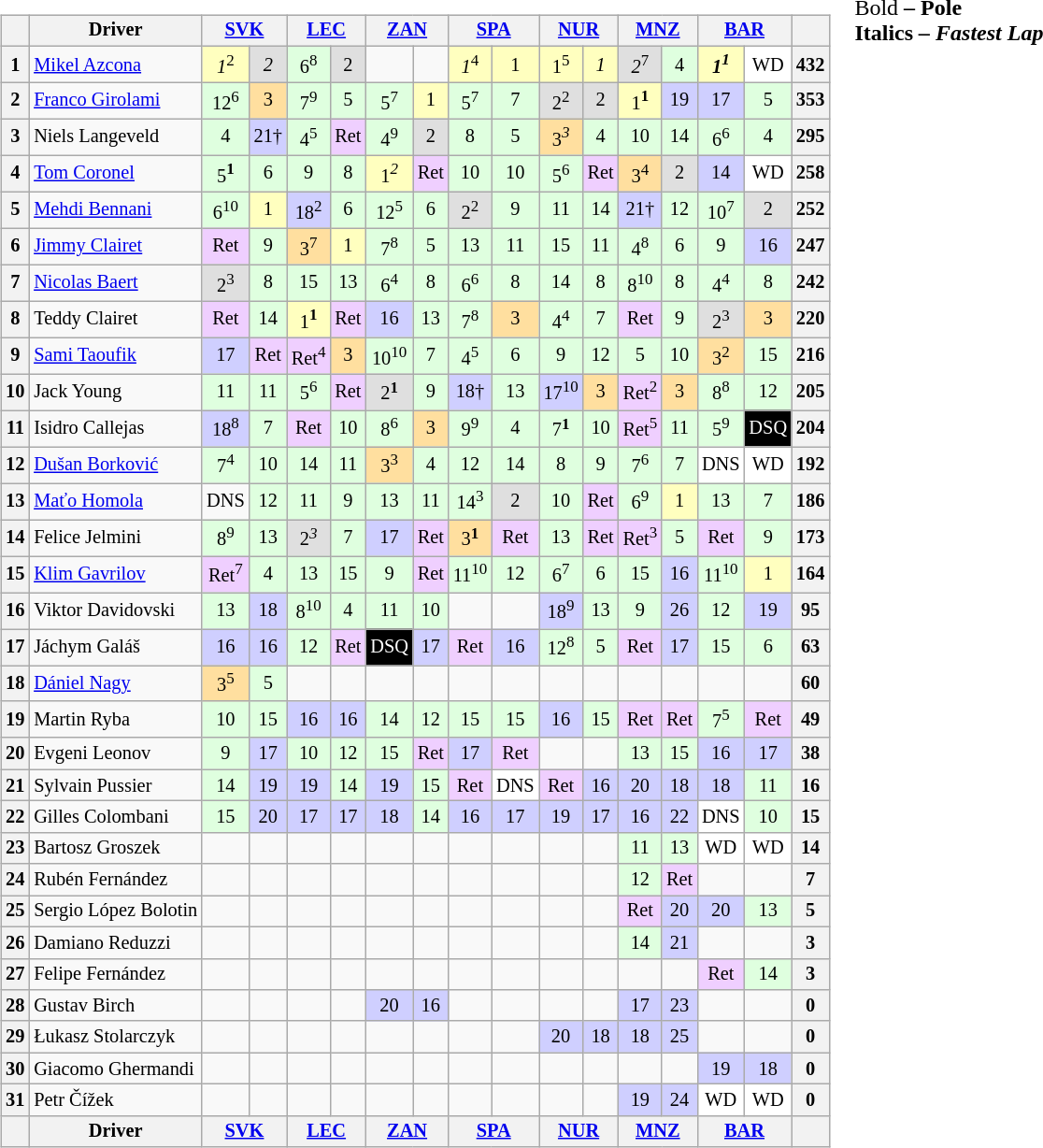<table>
<tr>
<td valign=top><br><table class="wikitable" align="left" style="font-size: 85%; text-align: center;" |>
<tr valign="top">
<th valign=middle></th>
<th valign=middle>Driver</th>
<th colspan=2><a href='#'>SVK</a><br></th>
<th colspan=2><a href='#'>LEC</a><br></th>
<th colspan=2><a href='#'>ZAN</a><br></th>
<th colspan=2><a href='#'>SPA</a><br></th>
<th colspan=2><a href='#'>NUR</a><br></th>
<th colspan=2><a href='#'>MNZ</a><br></th>
<th colspan=2><a href='#'>BAR</a><br></th>
<th valign=middle>  </th>
</tr>
<tr>
<th>1</th>
<td align="left"> <a href='#'>Mikel Azcona</a></td>
<td style="background:#ffffbf;"><em>1</em><sup>2</sup></td>
<td style="background:#dfdfdf;"><em>2</em></td>
<td style="background:#dfffdf;">6<sup>8</sup></td>
<td style="background:#dfdfdf;">2</td>
<td></td>
<td></td>
<td style="background:#ffffbf;"><em>1</em><sup>4</sup></td>
<td style="background:#ffffbf;">1</td>
<td style="background:#ffffbf;">1<sup>5</sup></td>
<td style="background:#ffffbf;"><em>1</em></td>
<td style="background:#dfdfdf;"><em>2</em><sup>7</sup></td>
<td style="background:#dfffdf;">4</td>
<td style="background:#ffffbf;"><strong><em>1<strong><sup>1</sup><em></td>
<td style="background:#ffffff;">WD</td>
<th>432</th>
</tr>
<tr>
<th>2</th>
<td align="left"> <a href='#'>Franco Girolami</a></td>
<td style="background:#dfffdf;">12<sup>6</sup></td>
<td style="background:#ffdf9f;">3</td>
<td style="background:#dfffdf;">7<sup>9</sup></td>
<td style="background:#dfffdf;">5</td>
<td style="background:#dfffdf;">5<sup>7</sup></td>
<td style="background:#ffffbf;"></em>1<em></td>
<td style="background:#dfffdf;">5<sup>7</sup></td>
<td style="background:#dfffdf;">7</td>
<td style="background:#dfdfdf;">2<sup>2</sup></td>
<td style="background:#dfdfdf;">2</td>
<td style="background:#ffffbf;"></strong>1<strong><sup>1</sup></td>
<td style="background:#cfcfff;">19</td>
<td style="background:#cfcfff;">17</td>
<td style="background:#dfffdf;">5</td>
<th>353</th>
</tr>
<tr>
<th>3</th>
<td align="left"> Niels Langeveld</td>
<td style="background:#dfffdf;">4</td>
<td style="background:#cfcfff;">21†</td>
<td style="background:#dfffdf;">4<sup>5</sup></td>
<td style="background:#efcfff;">Ret</td>
<td style="background:#dfffdf;">4<sup>9</sup></td>
<td style="background:#dfdfdf;">2</td>
<td style="background:#dfffdf;">8</td>
<td style="background:#dfffdf;">5</td>
<td style="background:#ffdf9f;"></em>3<em><sup>3</sup></td>
<td style="background:#dfffdf;">4</td>
<td style="background:#dfffdf;">10</td>
<td style="background:#dfffdf;">14</td>
<td style="background:#dfffdf;">6<sup>6</sup></td>
<td style="background:#dfffdf;">4</td>
<th>295</th>
</tr>
<tr>
<th>4</th>
<td align="left"> <a href='#'>Tom Coronel</a></td>
<td style="background:#dfffdf;"></strong>5<strong><sup>1</sup></td>
<td style="background:#dfffdf;">6</td>
<td style="background:#dfffdf;">9</td>
<td style="background:#dfffdf;">8</td>
<td style="background:#ffffbf;"></em>1<em><sup>2</sup></td>
<td style="background:#efcfff;">Ret</td>
<td style="background:#dfffdf;">10</td>
<td style="background:#dfffdf;">10</td>
<td style="background:#dfffdf;">5<sup>6</sup></td>
<td style="background:#efcfff;">Ret</td>
<td style="background:#ffdf9f;">3<sup>4</sup></td>
<td style="background:#dfdfdf;">2</td>
<td style="background:#cfcfff;">14</td>
<td style="background:#ffffff;">WD</td>
<th>258</th>
</tr>
<tr>
<th>5</th>
<td align="left"> <a href='#'>Mehdi Bennani</a></td>
<td style="background:#dfffdf;">6<sup>10</sup></td>
<td style="background:#ffffbf;">1</td>
<td style="background:#cfcfff;">18<sup>2</sup></td>
<td style="background:#dfffdf;">6</td>
<td style="background:#dfffdf;">12<sup>5</sup></td>
<td style="background:#dfffdf;">6</td>
<td style="background:#dfdfdf;">2<sup>2</sup></td>
<td style="background:#dfffdf;">9</td>
<td style="background:#dfffdf;">11</td>
<td style="background:#dfffdf;">14</td>
<td style="background:#cfcfff;">21†</td>
<td style="background:#dfffdf;">12</td>
<td style="background:#dfffdf;">10<sup>7</sup></td>
<td style="background:#dfdfdf;">2</td>
<th>252</th>
</tr>
<tr>
<th>6</th>
<td align="left"> <a href='#'>Jimmy Clairet</a></td>
<td style="background:#efcfff;">Ret</td>
<td style="background:#dfffdf;">9</td>
<td style="background:#ffdf9f;">3<sup>7</sup></td>
<td style="background:#ffffbf;">1</td>
<td style="background:#dfffdf;">7<sup>8</sup></td>
<td style="background:#dfffdf;">5</td>
<td style="background:#dfffdf;">13</td>
<td style="background:#dfffdf;">11</td>
<td style="background:#dfffdf;">15</td>
<td style="background:#dfffdf;">11</td>
<td style="background:#dfffdf;">4<sup>8</sup></td>
<td style="background:#dfffdf;">6</td>
<td style="background:#dfffdf;">9</td>
<td style="background:#cfcfff;">16</td>
<th>247</th>
</tr>
<tr>
<th>7</th>
<td align="left"> <a href='#'>Nicolas Baert</a></td>
<td style="background:#dfdfdf;">2<sup>3</sup></td>
<td style="background:#dfffdf;">8</td>
<td style="background:#dfffdf;">15</td>
<td style="background:#dfffdf;">13</td>
<td style="background:#dfffdf;">6<sup>4</sup></td>
<td style="background:#dfffdf;">8</td>
<td style="background:#dfffdf;">6<sup>6</sup></td>
<td style="background:#dfffdf;">8</td>
<td style="background:#dfffdf;">14</td>
<td style="background:#dfffdf;">8</td>
<td style="background:#dfffdf;">8<sup>10</sup></td>
<td style="background:#dfffdf;">8</td>
<td style="background:#dfffdf;">4<sup>4</sup></td>
<td style="background:#dfffdf;">8</td>
<th>242</th>
</tr>
<tr>
<th>8</th>
<td align="left"> Teddy Clairet</td>
<td style="background:#efcfff;">Ret</td>
<td style="background:#dfffdf;">14</td>
<td style="background:#ffffbf;"></strong>1<strong><sup>1</sup></td>
<td style="background:#efcfff;">Ret</td>
<td style="background:#cfcfff;">16</td>
<td style="background:#dfffdf;">13</td>
<td style="background:#dfffdf;">7<sup>8</sup></td>
<td style="background:#ffdf9f;">3</td>
<td style="background:#dfffdf;">4<sup>4</sup></td>
<td style="background:#dfffdf;">7</td>
<td style="background:#efcfff;">Ret</td>
<td style="background:#dfffdf;">9</td>
<td style="background:#dfdfdf;">2<sup>3</sup></td>
<td style="background:#ffdf9f;">3</td>
<th>220</th>
</tr>
<tr>
<th>9</th>
<td align="left"> <a href='#'>Sami Taoufik</a></td>
<td style="background:#cfcfff;">17</td>
<td style="background:#efcfff;">Ret</td>
<td style="background:#efcfff;">Ret<sup>4</sup></td>
<td style="background:#ffdf9f;">3</td>
<td style="background:#dfffdf;">10<sup>10</sup></td>
<td style="background:#dfffdf;">7</td>
<td style="background:#dfffdf;">4<sup>5</sup></td>
<td style="background:#dfffdf;">6</td>
<td style="background:#dfffdf;">9</td>
<td style="background:#dfffdf;">12</td>
<td style="background:#dfffdf;">5</td>
<td style="background:#dfffdf;">10</td>
<td style="background:#ffdf9f;">3<sup>2</sup></td>
<td style="background:#dfffdf;"></em>15<em></td>
<th>216</th>
</tr>
<tr>
<th>10</th>
<td align="left"> Jack Young</td>
<td style="background:#dfffdf;">11</td>
<td style="background:#dfffdf;">11</td>
<td style="background:#dfffdf;">5<sup>6</sup></td>
<td style="background:#efcfff;"></em>Ret<em></td>
<td style="background:#dfdfdf;"></strong>2<strong><sup>1</sup></td>
<td style="background:#dfffdf;">9</td>
<td style="background:#cfcfff;">18†</td>
<td style="background:#dfffdf;">13</td>
<td style="background:#cfcfff;">17<sup>10</sup></td>
<td style="background:#ffdf9f;">3</td>
<td style="background:#efcfff;">Ret<sup>2</sup></td>
<td style="background:#ffdf9f;"></em>3<em></td>
<td style="background:#dfffdf;">8<sup>8</sup></td>
<td style="background:#dfffdf;">12</td>
<th>205</th>
</tr>
<tr>
<th>11</th>
<td align="left"> Isidro Callejas</td>
<td style="background:#cfcfff;">18<sup>8</sup></td>
<td style="background:#dfffdf;">7</td>
<td style="background:#efcfff;">Ret</td>
<td style="background:#dfffdf;">10</td>
<td style="background:#dfffdf;">8<sup>6</sup></td>
<td style="background:#ffdf9f;">3</td>
<td style="background:#dfffdf;">9<sup>9</sup></td>
<td style="background:#dfffdf;">4</td>
<td style="background:#dfffdf;"></strong>7<strong><sup>1</sup></td>
<td style="background:#dfffdf;">10</td>
<td style="background:#efcfff;">Ret<sup>5</sup></td>
<td style="background:#dfffdf;">11</td>
<td style="background:#dfffdf;">5<sup>9</sup></td>
<td style="background:#000000; color:#ffffff;">DSQ</td>
<th>204</th>
</tr>
<tr>
<th>12</th>
<td align="left"> <a href='#'>Dušan Borković</a></td>
<td style="background:#dfffdf;">7<sup>4</sup></td>
<td style="background:#dfffdf;">10</td>
<td style="background:#dfffdf;">14</td>
<td style="background:#dfffdf;">11</td>
<td style="background:#ffdf9f;">3<sup>3</sup></td>
<td style="background:#dfffdf;">4</td>
<td style="background:#dfffdf;">12</td>
<td style="background:#dfffdf;">14</td>
<td style="background:#dfffdf;">8</td>
<td style="background:#dfffdf;">9</td>
<td style="background:#dfffdf;">7<sup>6</sup></td>
<td style="background:#dfffdf;">7</td>
<td style="background:#ffffff;">DNS</td>
<td style="background:#ffffff;">WD</td>
<th>192</th>
</tr>
<tr>
<th>13</th>
<td align="left"> <a href='#'>Maťo Homola</a></td>
<td>DNS</td>
<td style="background:#dfffdf;">12</td>
<td style="background:#dfffdf;">11</td>
<td style="background:#dfffdf;">9</td>
<td style="background:#dfffdf;">13</td>
<td style="background:#dfffdf;">11</td>
<td style="background:#dfffdf;">14<sup>3</sup></td>
<td style="background:#dfdfdf;">2</td>
<td style="background:#dfffdf;">10</td>
<td style="background:#efcfff;">Ret</td>
<td style="background:#dfffdf;">6<sup>9</sup></td>
<td style="background:#ffffbf;">1</td>
<td style="background:#dfffdf;">13</td>
<td style="background:#dfffdf;">7</td>
<th>186</th>
</tr>
<tr>
<th>14</th>
<td align="left"> Felice Jelmini</td>
<td style="background:#dfffdf;">8<sup>9</sup></td>
<td style="background:#dfffdf;">13</td>
<td style="background:#dfdfdf;"></em>2<em><sup>3</sup></td>
<td style="background:#dfffdf;">7</td>
<td style="background:#cfcfff;">17</td>
<td style="background:#efcfff;">Ret</td>
<td style="background:#ffdf9f;"></strong>3<strong><sup>1</sup></td>
<td style="background:#efcfff;">Ret</td>
<td style="background:#dfffdf;">13</td>
<td style="background:#efcfff;">Ret</td>
<td style="background:#efcfff;">Ret<sup>3</sup></td>
<td style="background:#dfffdf;">5</td>
<td style="background:#efcfff;">Ret</td>
<td style="background:#dfffdf;">9</td>
<th>173</th>
</tr>
<tr>
<th>15</th>
<td align="left"> <a href='#'>Klim Gavrilov</a></td>
<td style="background:#efcfff;">Ret<sup>7</sup></td>
<td style="background:#dfffdf;">4</td>
<td style="background:#dfffdf;">13</td>
<td style="background:#dfffdf;">15</td>
<td style="background:#dfffdf;">9</td>
<td style="background:#efcfff;">Ret</td>
<td style="background:#dfffdf;">11<sup>10</sup></td>
<td style="background:#dfffdf;"></em>12<em></td>
<td style="background:#dfffdf;">6<sup>7</sup></td>
<td style="background:#dfffdf;">6</td>
<td style="background:#dfffdf;">15</td>
<td style="background:#cfcfff;">16</td>
<td style="background:#dfffdf;">11<sup>10</sup></td>
<td style="background:#ffffbf;">1</td>
<th>164</th>
</tr>
<tr>
<th>16</th>
<td align="left"> Viktor Davidovski</td>
<td style="background:#dfffdf;">13</td>
<td style="background:#cfcfff;">18</td>
<td style="background:#dfffdf;">8<sup>10</sup></td>
<td style="background:#dfffdf;">4</td>
<td style="background:#dfffdf;">11</td>
<td style="background:#dfffdf;">10</td>
<td></td>
<td></td>
<td style="background:#cfcfff;">18<sup>9</sup></td>
<td style="background:#dfffdf;">13</td>
<td style="background:#dfffdf;">9</td>
<td style="background:#cfcfff;">26</td>
<td style="background:#dfffdf;">12</td>
<td style="background:#cfcfff;">19</td>
<th>95</th>
</tr>
<tr>
<th>17</th>
<td align="left"> Jáchym Galáš</td>
<td style="background:#cfcfff;">16</td>
<td style="background:#cfcfff;">16</td>
<td style="background:#dfffdf;">12</td>
<td style="background:#efcfff;">Ret</td>
<td style="background:#000000; color:#ffffff;">DSQ</td>
<td style="background:#cfcfff;">17</td>
<td style="background:#efcfff;">Ret</td>
<td style="background:#cfcfff;">16</td>
<td style="background:#dfffdf;">12<sup>8</sup></td>
<td style="background:#dfffdf;">5</td>
<td style="background:#efcfff;">Ret</td>
<td style="background:#cfcfff;">17</td>
<td style="background:#dfffdf;">15</td>
<td style="background:#dfffdf;">6</td>
<th>63</th>
</tr>
<tr>
<th>18</th>
<td align="left"> <a href='#'>Dániel Nagy</a></td>
<td style="background:#ffdf9f;">3<sup>5</sup></td>
<td style="background:#dfffdf;">5</td>
<td></td>
<td></td>
<td></td>
<td></td>
<td></td>
<td></td>
<td></td>
<td></td>
<td></td>
<td></td>
<td></td>
<td></td>
<th>60</th>
</tr>
<tr>
<th>19</th>
<td align="left"> Martin Ryba</td>
<td style="background:#dfffdf;">10</td>
<td style="background:#dfffdf;">15</td>
<td style="background:#cfcfff;">16</td>
<td style="background:#cfcfff;">16</td>
<td style="background:#dfffdf;">14</td>
<td style="background:#dfffdf;">12</td>
<td style="background:#dfffdf;">15</td>
<td style="background:#dfffdf;">15</td>
<td style="background:#cfcfff;">16</td>
<td style="background:#dfffdf;">15</td>
<td style="background:#efcfff;">Ret</td>
<td style="background:#efcfff;">Ret</td>
<td style="background:#dfffdf;">7<sup>5</sup></td>
<td style="background:#efcfff;">Ret</td>
<th>49</th>
</tr>
<tr>
<th>20</th>
<td align="left"> Evgeni Leonov</td>
<td style="background:#dfffdf;">9</td>
<td style="background:#cfcfff;">17</td>
<td style="background:#dfffdf;">10</td>
<td style="background:#dfffdf;">12</td>
<td style="background:#dfffdf;">15</td>
<td style="background:#efcfff;">Ret</td>
<td style="background:#cfcfff;">17</td>
<td style="background:#efcfff;">Ret</td>
<td></td>
<td></td>
<td style="background:#dfffdf;">13</td>
<td style="background:#dfffdf;">15</td>
<td style="background:#cfcfff;">16</td>
<td style="background:#cfcfff;">17</td>
<th>38</th>
</tr>
<tr>
<th>21</th>
<td align="left"> Sylvain Pussier</td>
<td style="background:#dfffdf;">14</td>
<td style="background:#cfcfff;">19</td>
<td style="background:#cfcfff;">19</td>
<td style="background:#dfffdf;">14</td>
<td style="background:#cfcfff;">19</td>
<td style="background:#dfffdf;">15</td>
<td style="background:#efcfff;">Ret</td>
<td style="background:#ffffff;">DNS</td>
<td style="background:#efcfff;">Ret</td>
<td style="background:#cfcfff;">16</td>
<td style="background:#cfcfff;">20</td>
<td style="background:#cfcfff;">18</td>
<td style="background:#cfcfff;">18</td>
<td style="background:#dfffdf;">11</td>
<th>16</th>
</tr>
<tr>
<th>22</th>
<td align="left"> Gilles Colombani</td>
<td style="background:#dfffdf;">15</td>
<td style="background:#cfcfff;">20</td>
<td style="background:#cfcfff;">17</td>
<td style="background:#cfcfff;">17</td>
<td style="background:#cfcfff;">18</td>
<td style="background:#dfffdf;">14</td>
<td style="background:#cfcfff;">16</td>
<td style="background:#cfcfff;">17</td>
<td style="background:#cfcfff;">19</td>
<td style="background:#cfcfff;">17</td>
<td style="background:#cfcfff;">16</td>
<td style="background:#cfcfff;">22</td>
<td style="background:#ffffff;">DNS</td>
<td style="background:#dfffdf;">10</td>
<th>15</th>
</tr>
<tr>
<th>23</th>
<td align="left"> Bartosz Groszek</td>
<td></td>
<td></td>
<td></td>
<td></td>
<td></td>
<td></td>
<td></td>
<td></td>
<td></td>
<td></td>
<td style="background:#dfffdf;">11</td>
<td style="background:#dfffdf;">13</td>
<td style="background:#ffffff;">WD</td>
<td style="background:#ffffff;">WD</td>
<th>14</th>
</tr>
<tr>
<th>24</th>
<td align="left"> Rubén Fernández</td>
<td></td>
<td></td>
<td></td>
<td></td>
<td></td>
<td></td>
<td></td>
<td></td>
<td></td>
<td></td>
<td style="background:#dfffdf;">12</td>
<td style="background:#efcfff;">Ret</td>
<td></td>
<td></td>
<th>7</th>
</tr>
<tr>
<th>25</th>
<td align="left"> Sergio López Bolotin</td>
<td></td>
<td></td>
<td></td>
<td></td>
<td></td>
<td></td>
<td></td>
<td></td>
<td></td>
<td></td>
<td style="background:#efcfff;">Ret</td>
<td style="background:#cfcfff;">20</td>
<td style="background:#cfcfff;">20</td>
<td style="background:#dfffdf;">13</td>
<th>5</th>
</tr>
<tr>
<th>26</th>
<td align="left"> Damiano Reduzzi</td>
<td></td>
<td></td>
<td></td>
<td></td>
<td></td>
<td></td>
<td></td>
<td></td>
<td></td>
<td></td>
<td style="background:#dfffdf;">14</td>
<td style="background:#cfcfff;">21</td>
<td></td>
<td></td>
<th>3</th>
</tr>
<tr>
<th>27</th>
<td align="left"> Felipe Fernández</td>
<td></td>
<td></td>
<td></td>
<td></td>
<td></td>
<td></td>
<td></td>
<td></td>
<td></td>
<td></td>
<td></td>
<td></td>
<td style="background:#efcfff;">Ret</td>
<td style="background:#dfffdf;">14</td>
<th>3</th>
</tr>
<tr>
<th>28</th>
<td align="left"> Gustav Birch</td>
<td></td>
<td></td>
<td></td>
<td></td>
<td style="background:#cfcfff;">20</td>
<td style="background:#cfcfff;">16</td>
<td></td>
<td></td>
<td></td>
<td></td>
<td style="background:#cfcfff;">17</td>
<td style="background:#cfcfff;">23</td>
<td></td>
<td></td>
<th>0</th>
</tr>
<tr>
<th>29</th>
<td align="left"> Łukasz Stolarczyk</td>
<td></td>
<td></td>
<td></td>
<td></td>
<td></td>
<td></td>
<td></td>
<td></td>
<td style="background:#cfcfff;">20</td>
<td style="background:#cfcfff;">18</td>
<td style="background:#cfcfff;">18</td>
<td style="background:#cfcfff;">25</td>
<td></td>
<td></td>
<th>0</th>
</tr>
<tr>
<th>30</th>
<td align="left"> Giacomo Ghermandi</td>
<td></td>
<td></td>
<td></td>
<td></td>
<td></td>
<td></td>
<td></td>
<td></td>
<td></td>
<td></td>
<td></td>
<td></td>
<td style="background:#cfcfff;">19</td>
<td style="background:#cfcfff;">18</td>
<th>0</th>
</tr>
<tr>
<th>31</th>
<td align="left"> Petr Čížek</td>
<td></td>
<td></td>
<td></td>
<td></td>
<td></td>
<td></td>
<td></td>
<td></td>
<td></td>
<td></td>
<td style="background:#cfcfff;">19</td>
<td style="background:#cfcfff;">24</td>
<td style="background:#ffffff;">WD</td>
<td style="background:#ffffff;">WD</td>
<th>0</th>
</tr>
<tr>
<th valign=middle></th>
<th valign=middle>Driver</th>
<th colspan=2><a href='#'>SVK</a><br></th>
<th colspan=2><a href='#'>LEC</a><br></th>
<th colspan=2><a href='#'>ZAN</a><br></th>
<th colspan=2><a href='#'>SPA</a><br></th>
<th colspan=2><a href='#'>NUR</a><br></th>
<th colspan=2><a href='#'>MNZ</a><br></th>
<th colspan=2><a href='#'>BAR</a><br></th>
<th valign=middle>  </th>
</tr>
</table>
</td>
<td valign=top><br>
<span></strong>Bold<strong> – Pole<br>
</em>Italics<em> – Fastest Lap</span></td>
</tr>
</table>
